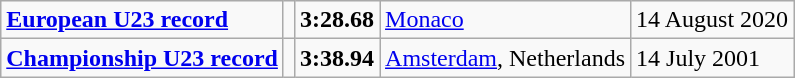<table class="wikitable">
<tr>
<td><strong><a href='#'>European U23 record</a></strong></td>
<td></td>
<td><strong>3:28.68</strong></td>
<td><a href='#'>Monaco</a></td>
<td>14 August 2020</td>
</tr>
<tr>
<td><strong><a href='#'>Championship U23 record</a></strong></td>
<td></td>
<td><strong>3:38.94</strong></td>
<td><a href='#'>Amsterdam</a>, Netherlands</td>
<td>14 July 2001</td>
</tr>
</table>
